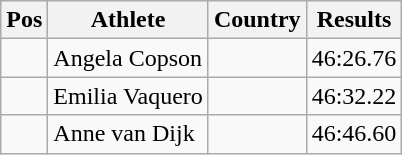<table class="wikitable">
<tr>
<th>Pos</th>
<th>Athlete</th>
<th>Country</th>
<th>Results</th>
</tr>
<tr>
<td align="center"></td>
<td>Angela Copson</td>
<td></td>
<td>46:26.76</td>
</tr>
<tr>
<td align="center"></td>
<td>Emilia Vaquero</td>
<td></td>
<td>46:32.22</td>
</tr>
<tr>
<td align="center"></td>
<td>Anne van Dijk</td>
<td></td>
<td>46:46.60</td>
</tr>
</table>
